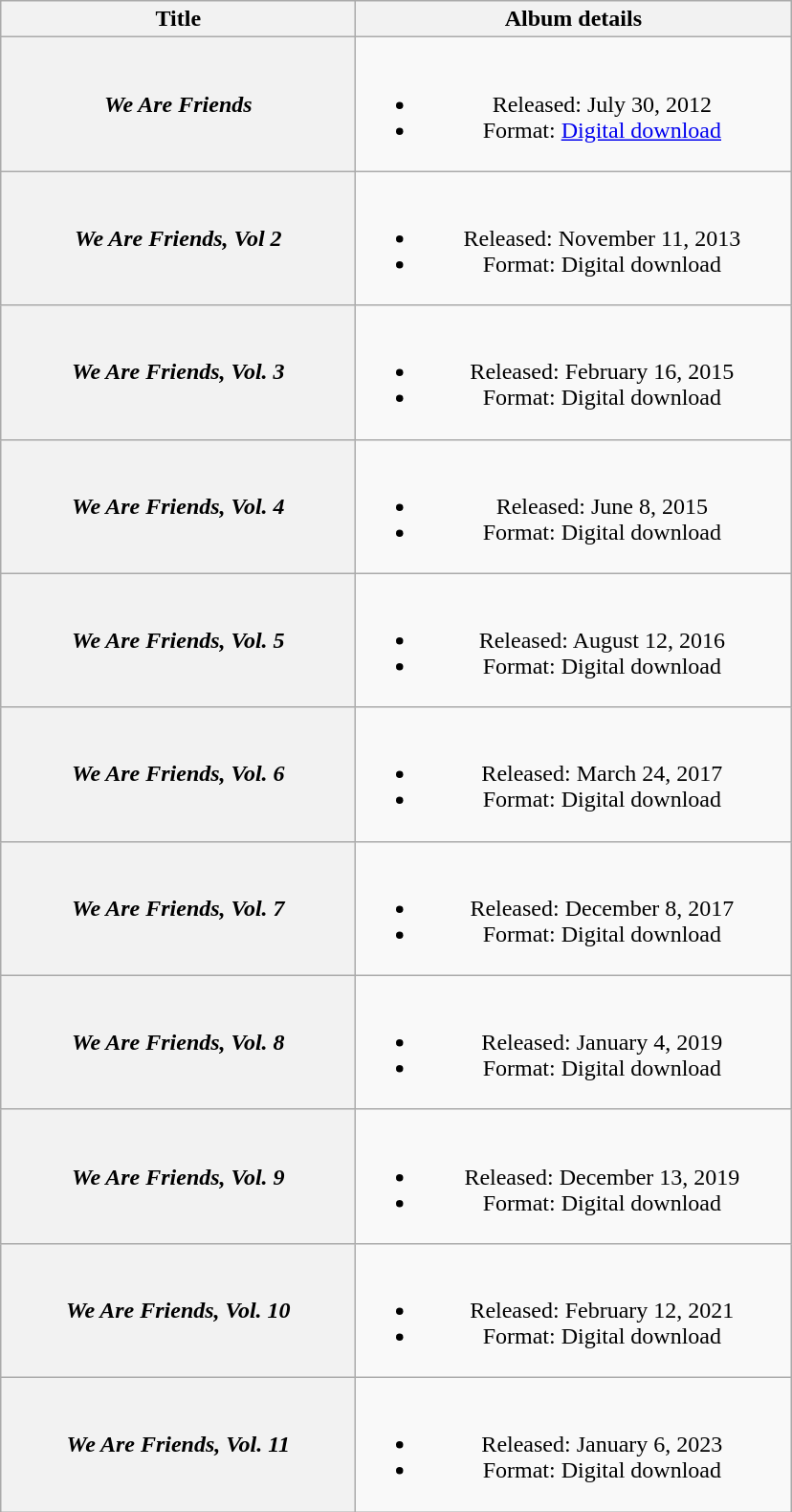<table class="wikitable plainrowheaders" style="text-align:center;">
<tr>
<th scope="col" rowspan="1" style="width:15em;">Title</th>
<th scope="col" rowspan="1" style="width:18.5em;">Album details</th>
</tr>
<tr>
<th scope="row"><em>We Are Friends</em></th>
<td><br><ul><li>Released: July 30, 2012</li><li>Format: <a href='#'>Digital download</a></li></ul></td>
</tr>
<tr>
<th scope="row"><em>We Are Friends, Vol 2</em></th>
<td><br><ul><li>Released: November 11, 2013</li><li>Format: Digital download</li></ul></td>
</tr>
<tr>
<th scope="row"><em>We Are Friends, Vol. 3</em></th>
<td><br><ul><li>Released: February 16, 2015</li><li>Format: Digital download</li></ul></td>
</tr>
<tr>
<th scope="row"><em>We Are Friends, Vol. 4</em></th>
<td><br><ul><li>Released: June 8, 2015</li><li>Format: Digital download</li></ul></td>
</tr>
<tr>
<th scope="row"><em>We Are Friends, Vol. 5</em></th>
<td><br><ul><li>Released: August 12, 2016</li><li>Format: Digital download</li></ul></td>
</tr>
<tr>
<th scope="row"><em>We Are Friends, Vol. 6</em></th>
<td><br><ul><li>Released: March 24, 2017</li><li>Format: Digital download</li></ul></td>
</tr>
<tr>
<th scope="row"><em>We Are Friends, Vol. 7</em></th>
<td><br><ul><li>Released: December 8, 2017</li><li>Format: Digital download</li></ul></td>
</tr>
<tr>
<th scope="row"><em>We Are Friends, Vol. 8</em></th>
<td><br><ul><li>Released: January 4, 2019</li><li>Format: Digital download</li></ul></td>
</tr>
<tr>
<th scope="row"><em>We Are Friends, Vol. 9</em></th>
<td><br><ul><li>Released: December 13, 2019</li><li>Format: Digital download</li></ul></td>
</tr>
<tr>
<th scope="row"><em>We Are Friends, Vol. 10</em></th>
<td><br><ul><li>Released: February 12, 2021</li><li>Format: Digital download</li></ul></td>
</tr>
<tr>
<th scope="row"><em>We Are Friends, Vol. 11</em></th>
<td><br><ul><li>Released: January 6, 2023</li><li>Format: Digital download</li></ul></td>
</tr>
</table>
